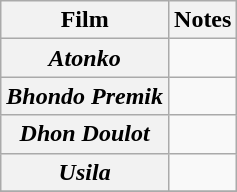<table class="wikitable sortable">
<tr>
<th>Film</th>
<th>Notes</th>
</tr>
<tr>
<th><em>Atonko</em></th>
<td></td>
</tr>
<tr>
<th><em>Bhondo Premik</em></th>
<td></td>
</tr>
<tr>
<th><em>Dhon Doulot</em></th>
<td></td>
</tr>
<tr>
<th><em>Usila</em></th>
<td></td>
</tr>
<tr>
</tr>
</table>
